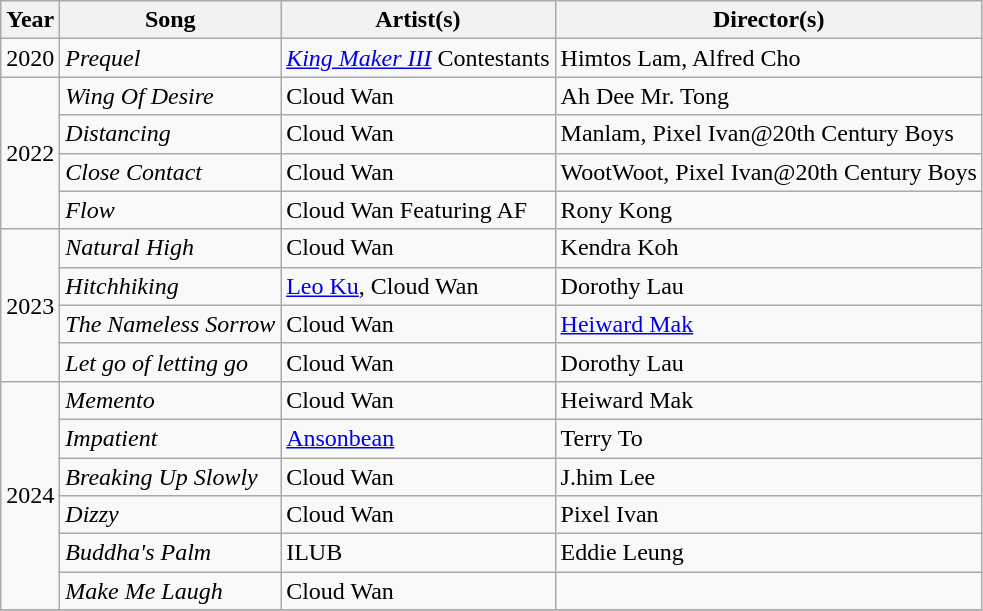<table class="wikitable sortable plainrowheaders">
<tr>
<th scope="col">Year</th>
<th scope="col">Song</th>
<th>Artist(s)</th>
<th scope="col">Director(s)</th>
</tr>
<tr>
<td>2020</td>
<td><em>Prequel</em></td>
<td><em><a href='#'>King Maker III</a></em> Contestants</td>
<td>Himtos Lam, Alfred Cho</td>
</tr>
<tr>
<td rowspan="4">2022</td>
<td><em>Wing Of Desire</em></td>
<td>Cloud Wan</td>
<td>Ah Dee Mr. Tong</td>
</tr>
<tr>
<td><em>Distancing</em></td>
<td>Cloud Wan</td>
<td>Manlam, Pixel Ivan@20th Century Boys</td>
</tr>
<tr>
<td><em>Close Contact</em></td>
<td>Cloud Wan</td>
<td>WootWoot, Pixel Ivan@20th Century Boys</td>
</tr>
<tr>
<td><em>Flow</em></td>
<td>Cloud Wan Featuring AF</td>
<td>Rony Kong</td>
</tr>
<tr>
<td rowspan="4">2023</td>
<td><em>Natural High</em></td>
<td>Cloud Wan</td>
<td>Kendra Koh</td>
</tr>
<tr>
<td><em>Hitchhiking</em></td>
<td><a href='#'>Leo Ku</a>, Cloud Wan</td>
<td>Dorothy Lau</td>
</tr>
<tr>
<td><em>The Nameless Sorrow</em></td>
<td>Cloud Wan</td>
<td><a href='#'>Heiward Mak</a></td>
</tr>
<tr>
<td><em>Let go of letting go</em></td>
<td>Cloud Wan</td>
<td>Dorothy Lau</td>
</tr>
<tr>
<td rowspan="6">2024</td>
<td><em>Memento</em></td>
<td>Cloud Wan</td>
<td>Heiward Mak</td>
</tr>
<tr>
<td><em>Impatient</em></td>
<td><a href='#'>Ansonbean</a></td>
<td>Terry To</td>
</tr>
<tr>
<td><em>Breaking Up Slowly</em></td>
<td>Cloud Wan</td>
<td>J.him Lee</td>
</tr>
<tr>
<td><em>Dizzy</em></td>
<td>Cloud Wan</td>
<td>Pixel Ivan</td>
</tr>
<tr>
<td><em>Buddha's Palm</em></td>
<td>ILUB</td>
<td>Eddie Leung</td>
</tr>
<tr>
<td><em>Make Me Laugh</em></td>
<td>Cloud Wan</td>
<td></td>
</tr>
<tr>
</tr>
</table>
